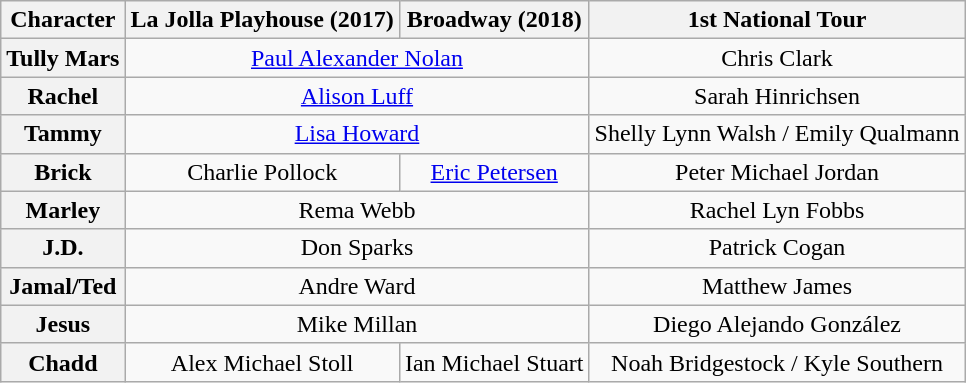<table class="wikitable" style="width:1000;">
<tr>
<th>Character</th>
<th>La Jolla Playhouse (2017)</th>
<th>Broadway (2018)</th>
<th>1st National Tour</th>
</tr>
<tr>
<th>Tully Mars</th>
<td colspan='2' align=center><a href='#'>Paul Alexander Nolan</a></td>
<td align=center>Chris Clark</td>
</tr>
<tr>
<th>Rachel</th>
<td colspan='2' align=center><a href='#'>Alison Luff</a></td>
<td align=center>Sarah Hinrichsen</td>
</tr>
<tr>
<th>Tammy</th>
<td colspan='2' align=center><a href='#'>Lisa Howard</a></td>
<td align=center>Shelly Lynn Walsh / Emily Qualmann</td>
</tr>
<tr>
<th>Brick</th>
<td colspan='1' align=center>Charlie Pollock</td>
<td colspan='1' align=center><a href='#'>Eric Petersen</a></td>
<td align=center>Peter Michael Jordan</td>
</tr>
<tr>
<th>Marley</th>
<td colspan='2' align=center>Rema Webb</td>
<td align=center>Rachel Lyn Fobbs</td>
</tr>
<tr>
<th>J.D.</th>
<td colspan='2' align=center>Don Sparks</td>
<td align=center>Patrick Cogan</td>
</tr>
<tr>
<th>Jamal/Ted</th>
<td colspan='2' align=center>Andre Ward</td>
<td align=center>Matthew James</td>
</tr>
<tr>
<th>Jesus</th>
<td colspan='2' align=center>Mike Millan</td>
<td align=center>Diego Alejando González</td>
</tr>
<tr>
<th>Chadd</th>
<td align="center">Alex Michael Stoll</td>
<td align="center">Ian Michael Stuart</td>
<td align=center>Noah Bridgestock / Kyle Southern</td>
</tr>
</table>
